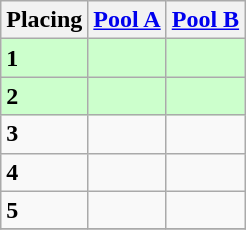<table class=wikitable style="border:1px solid #AAAAAA;">
<tr>
<th>Placing</th>
<th><a href='#'>Pool A</a></th>
<th><a href='#'>Pool B</a></th>
</tr>
<tr style="background: #ccffcc;">
<td><strong>1</strong></td>
<td></td>
<td></td>
</tr>
<tr style="background: #ccffcc;">
<td><strong>2</strong></td>
<td></td>
<td></td>
</tr>
<tr>
<td><strong>3</strong></td>
<td></td>
<td></td>
</tr>
<tr>
<td><strong>4</strong></td>
<td></td>
<td></td>
</tr>
<tr>
<td><strong>5</strong></td>
<td> </td>
<td></td>
</tr>
<tr>
</tr>
</table>
